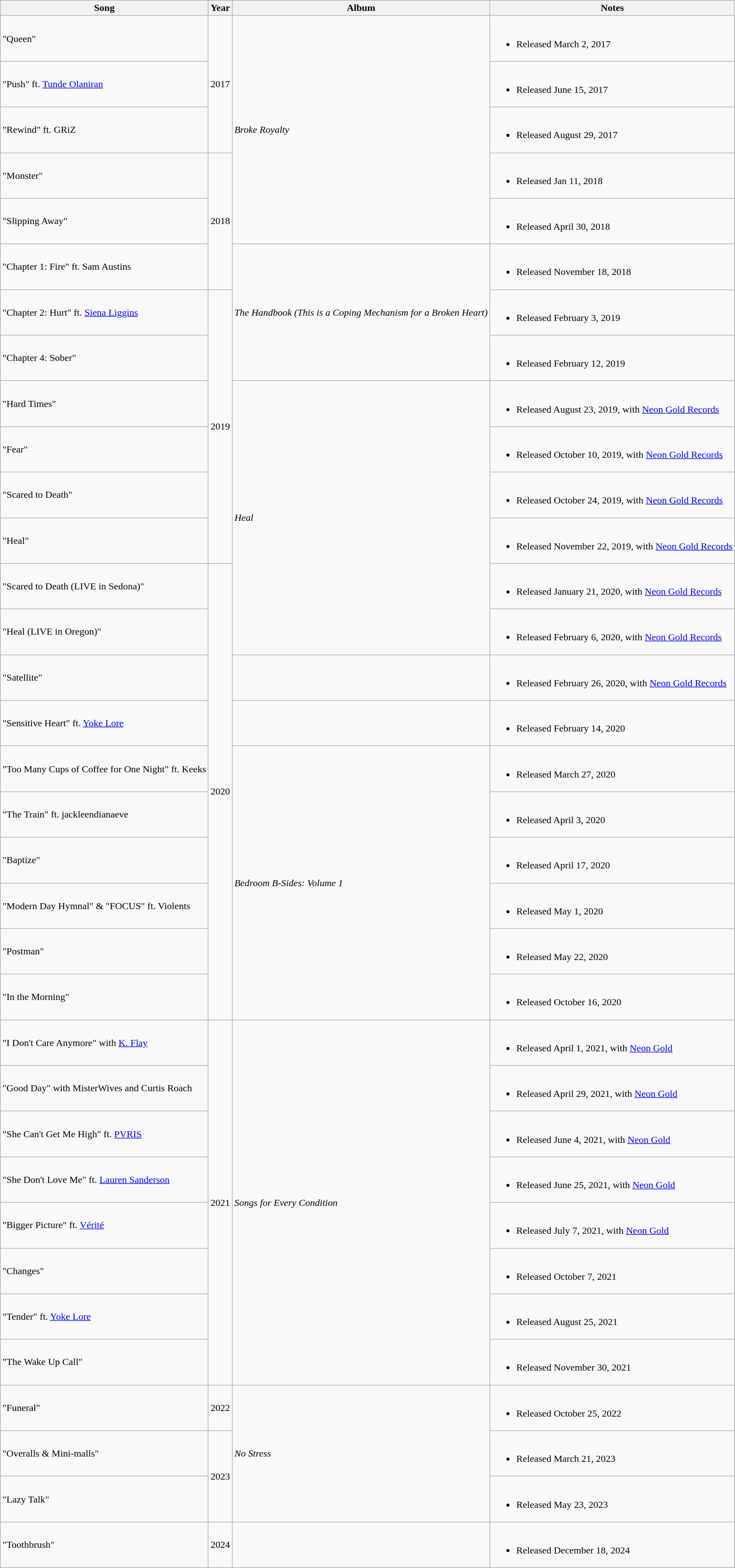<table class="wikitable">
<tr>
<th>Song</th>
<th>Year</th>
<th>Album</th>
<th>Notes</th>
</tr>
<tr>
<td>"Queen"</td>
<td rowspan="3">2017</td>
<td rowspan="5"><em>Broke Royalty</em></td>
<td><br><ul><li>Released March 2, 2017</li></ul></td>
</tr>
<tr>
<td>"Push" ft. <a href='#'>Tunde Olaniran</a></td>
<td><br><ul><li>Released June 15, 2017</li></ul></td>
</tr>
<tr>
<td>"Rewind" ft. GRiZ</td>
<td><br><ul><li>Released August 29, 2017</li></ul></td>
</tr>
<tr>
<td>"Monster"</td>
<td rowspan="3">2018</td>
<td><br><ul><li>Released Jan 11, 2018</li></ul></td>
</tr>
<tr>
<td>"Slipping Away"</td>
<td><br><ul><li>Released April 30, 2018</li></ul></td>
</tr>
<tr>
<td>"Chapter 1: Fire" ft. Sam Austins</td>
<td rowspan="3"><em>The Handbook (This is a Coping Mechanism for  a Broken Heart)</em></td>
<td><br><ul><li>Released November 18, 2018</li></ul></td>
</tr>
<tr>
<td>"Chapter 2: Hurt" ft. <a href='#'>Siena Liggins</a></td>
<td rowspan="6">2019</td>
<td><br><ul><li>Released February 3, 2019</li></ul></td>
</tr>
<tr>
<td>"Chapter 4: Sober"</td>
<td><br><ul><li>Released February 12, 2019</li></ul></td>
</tr>
<tr>
<td>"Hard Times"</td>
<td rowspan="6"><em>Heal</em></td>
<td><br><ul><li>Released August 23, 2019, with <a href='#'>Neon Gold Records</a></li></ul></td>
</tr>
<tr>
<td>"Fear"</td>
<td><br><ul><li>Released October 10, 2019, with <a href='#'>Neon Gold Records</a></li></ul></td>
</tr>
<tr>
<td>"Scared to Death"</td>
<td><br><ul><li>Released October 24, 2019, with <a href='#'>Neon Gold Records</a></li></ul></td>
</tr>
<tr>
<td>"Heal"</td>
<td><br><ul><li>Released November 22, 2019, with <a href='#'>Neon Gold Records</a></li></ul></td>
</tr>
<tr>
<td>"Scared to Death (LIVE in Sedona)"</td>
<td rowspan="10">2020</td>
<td><br><ul><li>Released January 21, 2020, with <a href='#'>Neon Gold Records</a></li></ul></td>
</tr>
<tr>
<td>"Heal (LIVE in Oregon)"</td>
<td><br><ul><li>Released February 6, 2020, with <a href='#'>Neon Gold Records</a></li></ul></td>
</tr>
<tr>
<td>"Satellite"</td>
<td></td>
<td><br><ul><li>Released February 26, 2020, with <a href='#'>Neon Gold Records</a></li></ul></td>
</tr>
<tr>
<td>"Sensitive Heart" ft. <a href='#'>Yoke Lore</a></td>
<td></td>
<td><br><ul><li>Released February 14, 2020</li></ul></td>
</tr>
<tr>
<td>"Too Many Cups of Coffee for One Night" ft. Keeks</td>
<td rowspan="6"><em>Bedroom B-Sides: Volume 1</em></td>
<td><br><ul><li>Released March 27, 2020</li></ul></td>
</tr>
<tr>
<td>"The Train" ft. jackleendianaeve</td>
<td><br><ul><li>Released April 3, 2020</li></ul></td>
</tr>
<tr>
<td>"Baptize"</td>
<td><br><ul><li>Released April 17, 2020</li></ul></td>
</tr>
<tr>
<td>"Modern Day Hymnal" & "FOCUS" ft. Violents</td>
<td><br><ul><li>Released May 1, 2020</li></ul></td>
</tr>
<tr>
<td>"Postman"</td>
<td><br><ul><li>Released May 22, 2020</li></ul></td>
</tr>
<tr>
<td>"In the Morning"</td>
<td><br><ul><li>Released October 16, 2020</li></ul></td>
</tr>
<tr>
<td>"I Don't Care Anymore" with <a href='#'>K. Flay</a></td>
<td rowspan="8">2021</td>
<td rowspan="8"><em>Songs for Every Condition</em></td>
<td><br><ul><li>Released April 1, 2021, with <a href='#'>Neon Gold</a></li></ul></td>
</tr>
<tr>
<td>"Good Day" with MisterWives and Curtis Roach</td>
<td><br><ul><li>Released April 29, 2021, with <a href='#'>Neon Gold</a></li></ul></td>
</tr>
<tr>
<td>"She Can't Get Me High" ft. <a href='#'>PVRIS</a></td>
<td><br><ul><li>Released June 4, 2021, with <a href='#'>Neon Gold</a></li></ul></td>
</tr>
<tr>
<td>"She Don't Love Me" ft. <a href='#'>Lauren Sanderson</a></td>
<td><br><ul><li>Released June 25, 2021, with <a href='#'>Neon Gold</a></li></ul></td>
</tr>
<tr>
<td>"Bigger Picture" ft. <a href='#'>Vérité</a></td>
<td><br><ul><li>Released July 7, 2021, with <a href='#'>Neon Gold</a></li></ul></td>
</tr>
<tr>
<td>"Changes"</td>
<td><br><ul><li>Released October 7, 2021</li></ul></td>
</tr>
<tr>
<td>"Tender" ft. <a href='#'>Yoke Lore</a></td>
<td><br><ul><li>Released August 25, 2021</li></ul></td>
</tr>
<tr>
<td>"The Wake Up Call"</td>
<td><br><ul><li>Released November 30, 2021</li></ul></td>
</tr>
<tr>
<td>"Funeral"</td>
<td>2022</td>
<td rowspan="3"><em>No Stress</em></td>
<td><br><ul><li>Released October 25, 2022</li></ul></td>
</tr>
<tr>
<td>"Overalls & Mini-malls"</td>
<td rowspan="2">2023</td>
<td><br><ul><li>Released March 21, 2023</li></ul></td>
</tr>
<tr>
<td>"Lazy Talk"</td>
<td><br><ul><li>Released May 23, 2023</li></ul></td>
</tr>
<tr>
<td>"Toothbrush"</td>
<td>2024</td>
<td></td>
<td><br><ul><li>Released December 18, 2024</li></ul></td>
</tr>
</table>
